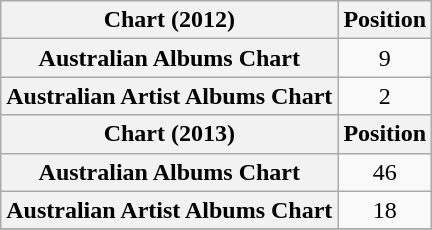<table class="wikitable sortable plainrowheaders" style="text-align:center">
<tr>
<th scope="col">Chart (2012)</th>
<th scope="col">Position</th>
</tr>
<tr>
<th scope="row">Australian Albums Chart</th>
<td>9</td>
</tr>
<tr>
<th scope="row">Australian Artist Albums Chart</th>
<td>2</td>
</tr>
<tr>
<th scope="col">Chart (2013)</th>
<th scope="col">Position</th>
</tr>
<tr>
<th scope="row">Australian Albums Chart</th>
<td>46</td>
</tr>
<tr>
<th scope="row">Australian Artist Albums Chart</th>
<td>18</td>
</tr>
<tr>
</tr>
</table>
